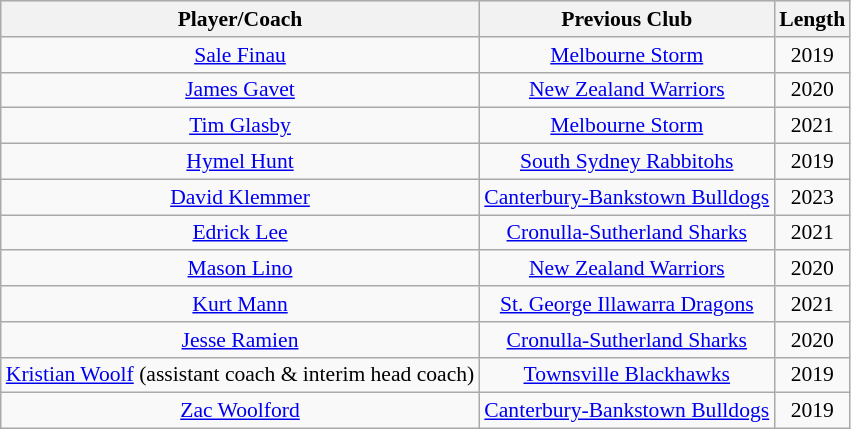<table class="wikitable sortable" style="text-align: center; font-size:90%">
<tr style="background:#efefef;">
<th>Player/Coach</th>
<th>Previous Club</th>
<th>Length</th>
</tr>
<tr>
<td><a href='#'>Sale Finau</a></td>
<td><a href='#'>Melbourne Storm</a></td>
<td>2019</td>
</tr>
<tr>
<td><a href='#'>James Gavet</a></td>
<td><a href='#'>New Zealand Warriors</a></td>
<td>2020</td>
</tr>
<tr>
<td><a href='#'>Tim Glasby</a></td>
<td><a href='#'>Melbourne Storm</a></td>
<td>2021</td>
</tr>
<tr>
<td><a href='#'>Hymel Hunt</a></td>
<td><a href='#'>South Sydney Rabbitohs</a></td>
<td>2019</td>
</tr>
<tr>
<td><a href='#'>David Klemmer</a></td>
<td><a href='#'>Canterbury-Bankstown Bulldogs</a></td>
<td>2023</td>
</tr>
<tr>
<td><a href='#'>Edrick Lee</a></td>
<td><a href='#'>Cronulla-Sutherland Sharks</a></td>
<td>2021</td>
</tr>
<tr>
<td><a href='#'>Mason Lino</a></td>
<td><a href='#'>New Zealand Warriors</a></td>
<td>2020</td>
</tr>
<tr>
<td><a href='#'>Kurt Mann</a></td>
<td><a href='#'>St. George Illawarra Dragons</a></td>
<td>2021</td>
</tr>
<tr>
<td><a href='#'>Jesse Ramien</a></td>
<td><a href='#'>Cronulla-Sutherland Sharks</a></td>
<td>2020</td>
</tr>
<tr>
<td><a href='#'>Kristian Woolf</a> (assistant coach & interim head coach)</td>
<td><a href='#'>Townsville Blackhawks</a></td>
<td>2019</td>
</tr>
<tr>
<td><a href='#'>Zac Woolford</a></td>
<td><a href='#'>Canterbury-Bankstown Bulldogs</a></td>
<td>2019</td>
</tr>
</table>
